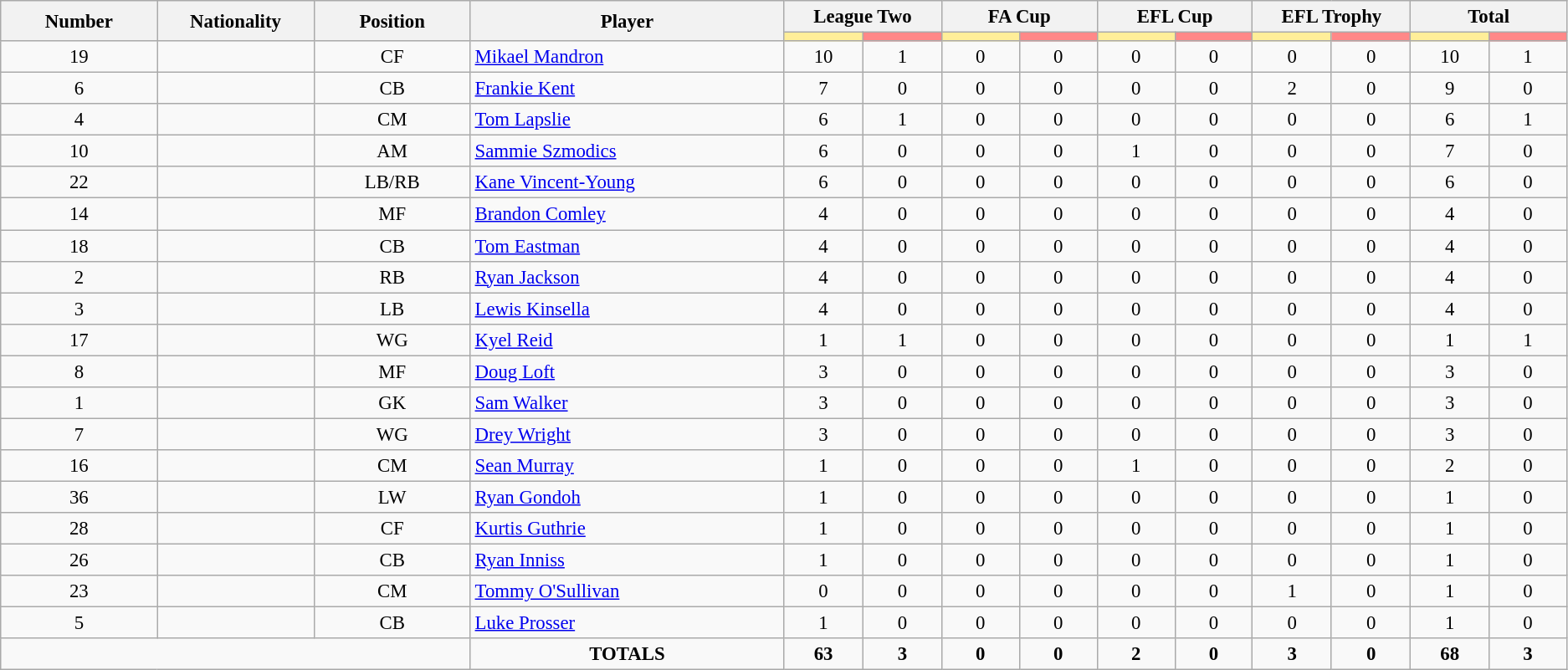<table class="wikitable" style="font-size: 95%; text-align: center;">
<tr>
<th rowspan="2" width="10%" align="center">Number</th>
<th rowspan="2" width="10%" align="center">Nationality</th>
<th rowspan="2" width="10%" align="center">Position</th>
<th rowspan="2" width="20%" align="center">Player</th>
<th colspan="2" align="center">League Two</th>
<th colspan="2" align="center">FA Cup</th>
<th colspan="2" align="center">EFL Cup</th>
<th colspan="2" align="center">EFL Trophy</th>
<th colspan="2" align="center">Total</th>
</tr>
<tr>
<th width=60 style="background: #FFEE99"></th>
<th width=60 style="background: #FF8888"></th>
<th width=60 style="background: #FFEE99"></th>
<th width=60 style="background: #FF8888"></th>
<th width=60 style="background: #FFEE99"></th>
<th width=60 style="background: #FF8888"></th>
<th width=60 style="background: #FFEE99"></th>
<th width=60 style="background: #FF8888"></th>
<th width=60 style="background: #FFEE99"></th>
<th width=60 style="background: #FF8888"></th>
</tr>
<tr>
<td>19</td>
<td></td>
<td>CF</td>
<td align="left"><a href='#'>Mikael Mandron</a></td>
<td>10</td>
<td>1</td>
<td>0</td>
<td>0</td>
<td>0</td>
<td>0</td>
<td>0</td>
<td>0</td>
<td>10</td>
<td>1</td>
</tr>
<tr>
<td>6</td>
<td></td>
<td>CB</td>
<td align="left"><a href='#'>Frankie Kent</a></td>
<td>7</td>
<td>0</td>
<td>0</td>
<td>0</td>
<td>0</td>
<td>0</td>
<td>2</td>
<td>0</td>
<td>9</td>
<td>0</td>
</tr>
<tr>
<td>4</td>
<td></td>
<td>CM</td>
<td align="left"><a href='#'>Tom Lapslie</a></td>
<td>6</td>
<td>1</td>
<td>0</td>
<td>0</td>
<td>0</td>
<td>0</td>
<td>0</td>
<td>0</td>
<td>6</td>
<td>1</td>
</tr>
<tr>
<td>10</td>
<td></td>
<td>AM</td>
<td align="left"><a href='#'>Sammie Szmodics</a></td>
<td>6</td>
<td>0</td>
<td>0</td>
<td>0</td>
<td>1</td>
<td>0</td>
<td>0</td>
<td>0</td>
<td>7</td>
<td>0</td>
</tr>
<tr>
<td>22</td>
<td></td>
<td>LB/RB</td>
<td align="left"><a href='#'>Kane Vincent-Young</a></td>
<td>6</td>
<td>0</td>
<td>0</td>
<td>0</td>
<td>0</td>
<td>0</td>
<td>0</td>
<td>0</td>
<td>6</td>
<td>0</td>
</tr>
<tr>
<td>14</td>
<td></td>
<td>MF</td>
<td align="left"><a href='#'>Brandon Comley</a></td>
<td>4</td>
<td>0</td>
<td>0</td>
<td>0</td>
<td>0</td>
<td>0</td>
<td>0</td>
<td>0</td>
<td>4</td>
<td>0</td>
</tr>
<tr>
<td>18</td>
<td></td>
<td>CB</td>
<td align="left"><a href='#'>Tom Eastman</a></td>
<td>4</td>
<td>0</td>
<td>0</td>
<td>0</td>
<td>0</td>
<td>0</td>
<td>0</td>
<td>0</td>
<td>4</td>
<td>0</td>
</tr>
<tr>
<td>2</td>
<td></td>
<td>RB</td>
<td align="left"><a href='#'>Ryan Jackson</a></td>
<td>4</td>
<td>0</td>
<td>0</td>
<td>0</td>
<td>0</td>
<td>0</td>
<td>0</td>
<td>0</td>
<td>4</td>
<td>0</td>
</tr>
<tr>
<td>3</td>
<td></td>
<td>LB</td>
<td align="left"><a href='#'>Lewis Kinsella</a></td>
<td>4</td>
<td>0</td>
<td>0</td>
<td>0</td>
<td>0</td>
<td>0</td>
<td>0</td>
<td>0</td>
<td>4</td>
<td>0</td>
</tr>
<tr>
<td>17</td>
<td></td>
<td>WG</td>
<td align="left"><a href='#'>Kyel Reid</a></td>
<td>1</td>
<td>1</td>
<td>0</td>
<td>0</td>
<td>0</td>
<td>0</td>
<td>0</td>
<td>0</td>
<td>1</td>
<td>1</td>
</tr>
<tr>
<td>8</td>
<td></td>
<td>MF</td>
<td align="left"><a href='#'>Doug Loft</a></td>
<td>3</td>
<td>0</td>
<td>0</td>
<td>0</td>
<td>0</td>
<td>0</td>
<td>0</td>
<td>0</td>
<td>3</td>
<td>0</td>
</tr>
<tr>
<td>1</td>
<td></td>
<td>GK</td>
<td align="left"><a href='#'>Sam Walker</a></td>
<td>3</td>
<td>0</td>
<td>0</td>
<td>0</td>
<td>0</td>
<td>0</td>
<td>0</td>
<td>0</td>
<td>3</td>
<td>0</td>
</tr>
<tr>
<td>7</td>
<td></td>
<td>WG</td>
<td align="left"><a href='#'>Drey Wright</a></td>
<td>3</td>
<td>0</td>
<td>0</td>
<td>0</td>
<td>0</td>
<td>0</td>
<td>0</td>
<td>0</td>
<td>3</td>
<td>0</td>
</tr>
<tr>
<td>16</td>
<td></td>
<td>CM</td>
<td align="left"><a href='#'>Sean Murray</a></td>
<td>1</td>
<td>0</td>
<td>0</td>
<td>0</td>
<td>1</td>
<td>0</td>
<td>0</td>
<td>0</td>
<td>2</td>
<td>0</td>
</tr>
<tr>
<td>36</td>
<td></td>
<td>LW</td>
<td align="left"><a href='#'>Ryan Gondoh</a></td>
<td>1</td>
<td>0</td>
<td>0</td>
<td>0</td>
<td>0</td>
<td>0</td>
<td>0</td>
<td>0</td>
<td>1</td>
<td>0</td>
</tr>
<tr>
<td>28</td>
<td></td>
<td>CF</td>
<td align="left"><a href='#'>Kurtis Guthrie</a></td>
<td>1</td>
<td>0</td>
<td>0</td>
<td>0</td>
<td>0</td>
<td>0</td>
<td>0</td>
<td>0</td>
<td>1</td>
<td>0</td>
</tr>
<tr>
<td>26</td>
<td></td>
<td>CB</td>
<td align="left"><a href='#'>Ryan Inniss</a></td>
<td>1</td>
<td>0</td>
<td>0</td>
<td>0</td>
<td>0</td>
<td>0</td>
<td>0</td>
<td>0</td>
<td>1</td>
<td>0</td>
</tr>
<tr>
<td>23</td>
<td></td>
<td>CM</td>
<td align="left"><a href='#'>Tommy O'Sullivan</a></td>
<td>0</td>
<td>0</td>
<td>0</td>
<td>0</td>
<td>0</td>
<td>0</td>
<td>1</td>
<td>0</td>
<td>1</td>
<td>0</td>
</tr>
<tr>
<td>5</td>
<td></td>
<td>CB</td>
<td align="left"><a href='#'>Luke Prosser</a></td>
<td>1</td>
<td>0</td>
<td>0</td>
<td>0</td>
<td>0</td>
<td>0</td>
<td>0</td>
<td>0</td>
<td>1</td>
<td>0</td>
</tr>
<tr>
<td colspan="3"></td>
<td><strong>TOTALS</strong></td>
<td><strong>63</strong></td>
<td><strong>3</strong></td>
<td><strong>0</strong></td>
<td><strong>0</strong></td>
<td><strong>2</strong></td>
<td><strong>0</strong></td>
<td><strong>3</strong></td>
<td><strong>0</strong></td>
<td><strong>68</strong></td>
<td><strong>3</strong></td>
</tr>
</table>
